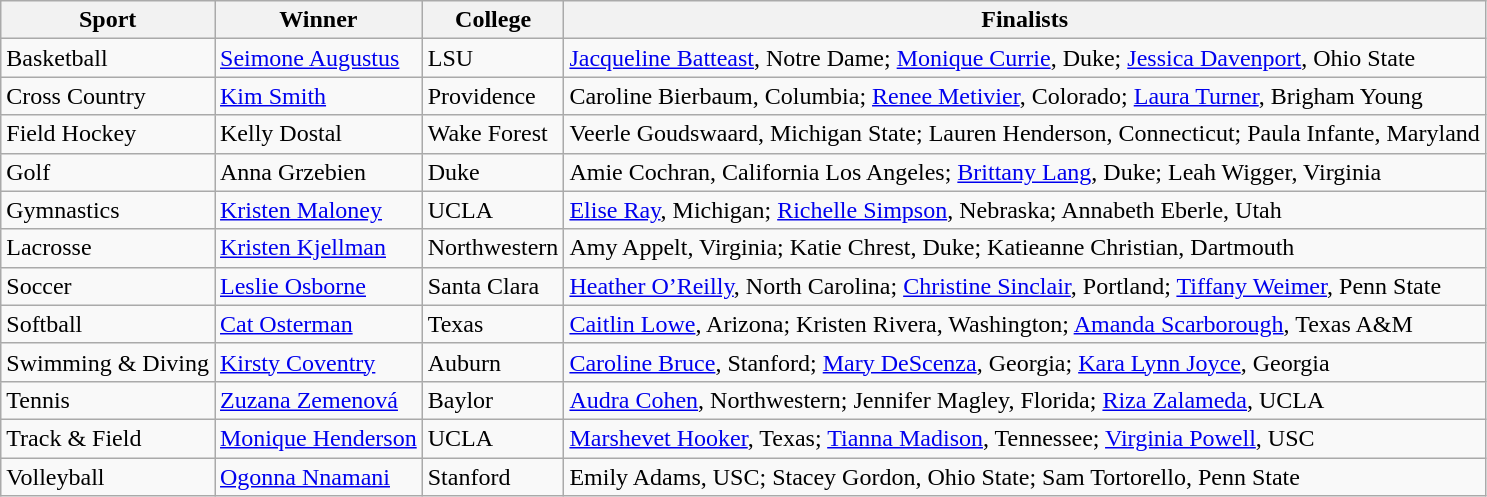<table class="wikitable">
<tr>
<th>Sport</th>
<th>Winner</th>
<th>College</th>
<th>Finalists</th>
</tr>
<tr>
<td>Basketball</td>
<td><a href='#'>Seimone Augustus</a></td>
<td>LSU</td>
<td><a href='#'>Jacqueline Batteast</a>, Notre Dame; <a href='#'>Monique Currie</a>, Duke; <a href='#'>Jessica Davenport</a>, Ohio State</td>
</tr>
<tr>
<td>Cross Country</td>
<td><a href='#'>Kim Smith</a></td>
<td>Providence</td>
<td>Caroline Bierbaum, Columbia; <a href='#'>Renee Metivier</a>, Colorado; <a href='#'>Laura Turner</a>, Brigham Young</td>
</tr>
<tr>
<td>Field Hockey</td>
<td>Kelly Dostal</td>
<td>Wake Forest</td>
<td>Veerle Goudswaard, Michigan State; Lauren Henderson, Connecticut; Paula Infante, Maryland</td>
</tr>
<tr>
<td>Golf</td>
<td>Anna Grzebien</td>
<td>Duke</td>
<td>Amie Cochran, California Los Angeles; <a href='#'>Brittany Lang</a>, Duke; Leah Wigger, Virginia</td>
</tr>
<tr>
<td>Gymnastics</td>
<td><a href='#'>Kristen Maloney</a></td>
<td>UCLA</td>
<td><a href='#'>Elise Ray</a>, Michigan; <a href='#'>Richelle Simpson</a>, Nebraska; Annabeth Eberle, Utah</td>
</tr>
<tr>
<td>Lacrosse</td>
<td><a href='#'>Kristen Kjellman</a></td>
<td>Northwestern</td>
<td>Amy Appelt, Virginia; Katie Chrest, Duke; Katieanne Christian, Dartmouth</td>
</tr>
<tr>
<td>Soccer</td>
<td><a href='#'>Leslie Osborne</a></td>
<td>Santa Clara</td>
<td><a href='#'>Heather O’Reilly</a>, North Carolina; <a href='#'>Christine Sinclair</a>, Portland; <a href='#'>Tiffany Weimer</a>, Penn State</td>
</tr>
<tr>
<td>Softball</td>
<td><a href='#'>Cat Osterman</a></td>
<td>Texas</td>
<td><a href='#'>Caitlin Lowe</a>, Arizona; Kristen Rivera, Washington; <a href='#'>Amanda Scarborough</a>, Texas A&M</td>
</tr>
<tr>
<td>Swimming & Diving</td>
<td><a href='#'>Kirsty Coventry</a></td>
<td>Auburn</td>
<td><a href='#'>Caroline Bruce</a>, Stanford; <a href='#'>Mary DeScenza</a>, Georgia; <a href='#'>Kara Lynn Joyce</a>, Georgia</td>
</tr>
<tr>
<td>Tennis</td>
<td><a href='#'>Zuzana Zemenová</a></td>
<td>Baylor</td>
<td><a href='#'>Audra Cohen</a>, Northwestern; Jennifer Magley, Florida; <a href='#'>Riza Zalameda</a>, UCLA</td>
</tr>
<tr>
<td>Track & Field</td>
<td><a href='#'>Monique Henderson</a></td>
<td>UCLA</td>
<td><a href='#'>Marshevet Hooker</a>, Texas; <a href='#'>Tianna Madison</a>, Tennessee; <a href='#'>Virginia Powell</a>, USC</td>
</tr>
<tr>
<td>Volleyball</td>
<td><a href='#'>Ogonna Nnamani</a></td>
<td>Stanford</td>
<td>Emily Adams, USC; Stacey Gordon, Ohio State; Sam Tortorello, Penn State</td>
</tr>
</table>
